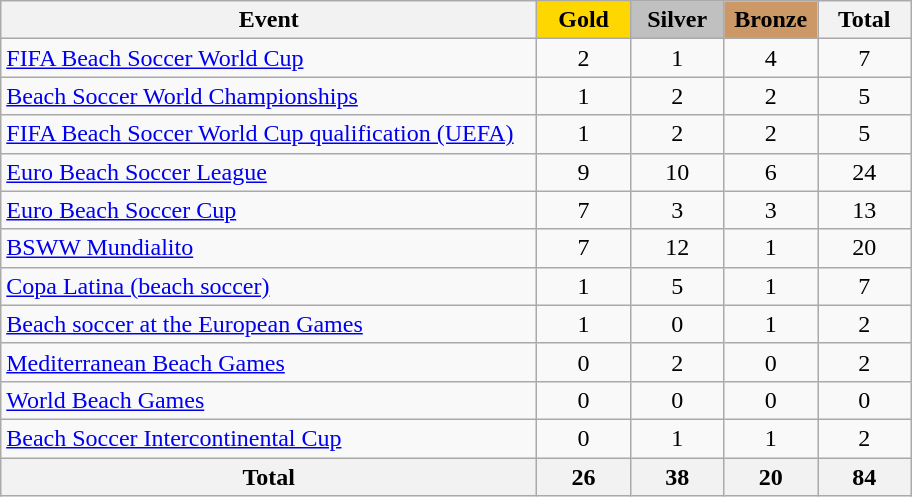<table class="wikitable sortable" style="text-align:center;">
<tr>
<th width=350>Event</th>
<th scope="col" style="background:gold; width:55px;">Gold</th>
<th scope="col" style="background:silver; width:55px;">Silver</th>
<th scope="col" style="background:#cc9966; width:55px;">Bronze</th>
<th width=55>Total</th>
</tr>
<tr>
<td align=left><a href='#'>FIFA Beach Soccer World Cup</a></td>
<td>2</td>
<td>1</td>
<td>4</td>
<td>7</td>
</tr>
<tr>
<td align=left><a href='#'>Beach Soccer World Championships</a></td>
<td>1</td>
<td>2</td>
<td>2</td>
<td>5</td>
</tr>
<tr>
<td align=left><a href='#'>FIFA Beach Soccer World Cup qualification (UEFA)</a></td>
<td>1</td>
<td>2</td>
<td>2</td>
<td>5</td>
</tr>
<tr>
<td align=left><a href='#'>Euro Beach Soccer League</a></td>
<td>9</td>
<td>10</td>
<td>6</td>
<td>24</td>
</tr>
<tr>
<td align=left><a href='#'>Euro Beach Soccer Cup</a></td>
<td>7</td>
<td>3</td>
<td>3</td>
<td>13</td>
</tr>
<tr>
<td align=left><a href='#'>BSWW Mundialito</a></td>
<td>7</td>
<td>12</td>
<td>1</td>
<td>20</td>
</tr>
<tr>
<td align=left><a href='#'>Copa Latina (beach soccer)</a></td>
<td>1</td>
<td>5</td>
<td>1</td>
<td>7</td>
</tr>
<tr>
<td align=left><a href='#'>Beach soccer at the European Games</a></td>
<td>1</td>
<td>0</td>
<td>1</td>
<td>2</td>
</tr>
<tr>
<td align=left><a href='#'>Mediterranean Beach Games</a></td>
<td>0</td>
<td>2</td>
<td>0</td>
<td>2</td>
</tr>
<tr>
<td align=left><a href='#'>World Beach Games</a></td>
<td>0</td>
<td>0</td>
<td>0</td>
<td>0</td>
</tr>
<tr>
<td align=left><a href='#'>Beach Soccer Intercontinental Cup</a></td>
<td>0</td>
<td>1</td>
<td>1</td>
<td>2</td>
</tr>
<tr>
<th>Total</th>
<th>26</th>
<th>38</th>
<th>20</th>
<th>84</th>
</tr>
</table>
